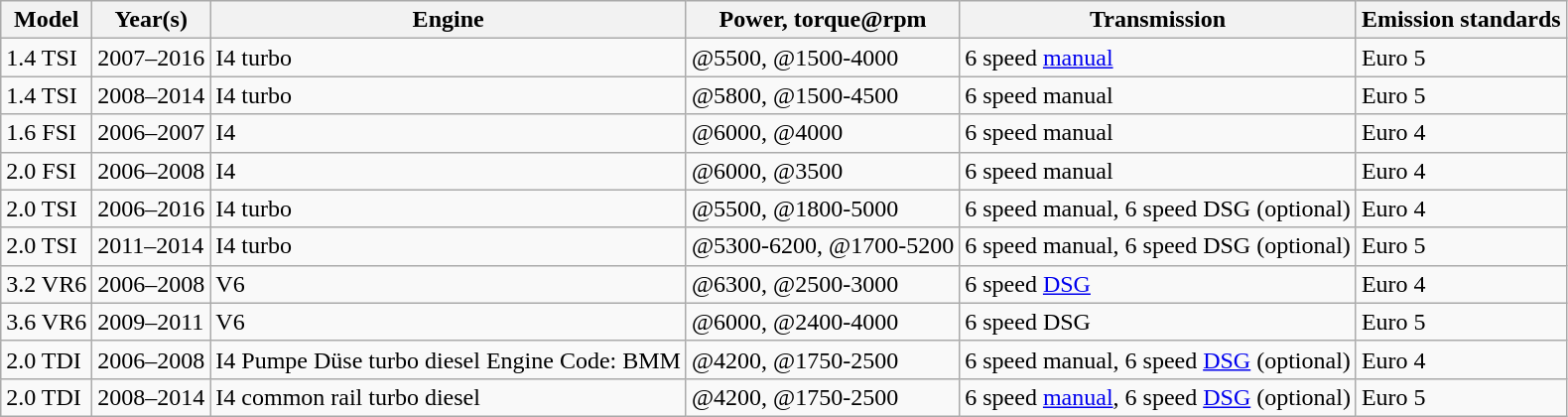<table class="wikitable">
<tr>
<th>Model</th>
<th>Year(s)</th>
<th>Engine</th>
<th>Power, torque@rpm</th>
<th>Transmission</th>
<th>Emission standards</th>
</tr>
<tr>
<td>1.4 TSI</td>
<td>2007–2016</td>
<td> I4 turbo</td>
<td>@5500, @1500-4000</td>
<td>6 speed <a href='#'>manual</a></td>
<td>Euro 5</td>
</tr>
<tr>
<td>1.4 TSI</td>
<td>2008–2014</td>
<td> I4 turbo</td>
<td>@5800, @1500-4500</td>
<td>6 speed manual</td>
<td>Euro 5</td>
</tr>
<tr>
<td>1.6 FSI</td>
<td>2006–2007</td>
<td> I4</td>
<td>@6000, @4000</td>
<td>6 speed manual</td>
<td>Euro 4</td>
</tr>
<tr>
<td>2.0 FSI</td>
<td>2006–2008</td>
<td> I4</td>
<td>@6000, @3500</td>
<td>6 speed manual</td>
<td>Euro 4</td>
</tr>
<tr>
<td>2.0 TSI</td>
<td>2006–2016</td>
<td> I4 turbo</td>
<td>@5500, @1800-5000</td>
<td>6 speed manual, 6 speed DSG (optional)</td>
<td>Euro 4</td>
</tr>
<tr>
<td>2.0 TSI</td>
<td>2011–2014</td>
<td> I4 turbo</td>
<td>@5300-6200, @1700-5200</td>
<td>6 speed manual, 6 speed DSG (optional)</td>
<td>Euro 5</td>
</tr>
<tr>
<td>3.2 VR6</td>
<td>2006–2008</td>
<td> V6</td>
<td>@6300, @2500-3000</td>
<td>6 speed <a href='#'>DSG</a></td>
<td>Euro 4</td>
</tr>
<tr>
<td>3.6 VR6</td>
<td>2009–2011</td>
<td> V6</td>
<td>@6000, @2400-4000</td>
<td>6 speed DSG</td>
<td>Euro 5</td>
</tr>
<tr>
<td>2.0 TDI</td>
<td>2006–2008</td>
<td> I4 Pumpe Düse turbo diesel Engine Code: BMM</td>
<td>@4200, @1750-2500</td>
<td>6 speed manual, 6 speed <a href='#'>DSG</a> (optional)</td>
<td>Euro 4</td>
</tr>
<tr>
<td>2.0 TDI</td>
<td>2008–2014</td>
<td> I4 common rail turbo diesel</td>
<td>@4200, @1750-2500</td>
<td>6 speed <a href='#'>manual</a>, 6 speed <a href='#'>DSG</a> (optional)</td>
<td>Euro 5</td>
</tr>
</table>
